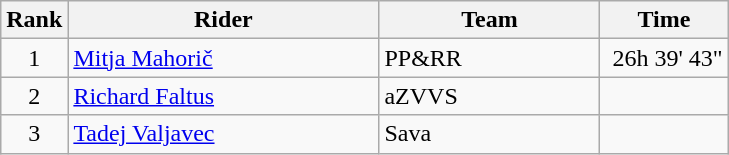<table class="wikitable">
<tr>
<th>Rank</th>
<th>Rider</th>
<th>Team</th>
<th>Time</th>
</tr>
<tr>
<td align=center>1</td>
<td width=200> <a href='#'>Mitja Mahorič</a> </td>
<td width=140>PP&RR</td>
<td width=78 align=right>26h 39' 43"</td>
</tr>
<tr>
<td align=center>2</td>
<td width=200> <a href='#'>Richard Faltus</a></td>
<td>aZVVS</td>
<td align=right></td>
</tr>
<tr>
<td align=center>3</td>
<td width=200> <a href='#'>Tadej Valjavec</a></td>
<td>Sava</td>
<td align=right></td>
</tr>
</table>
